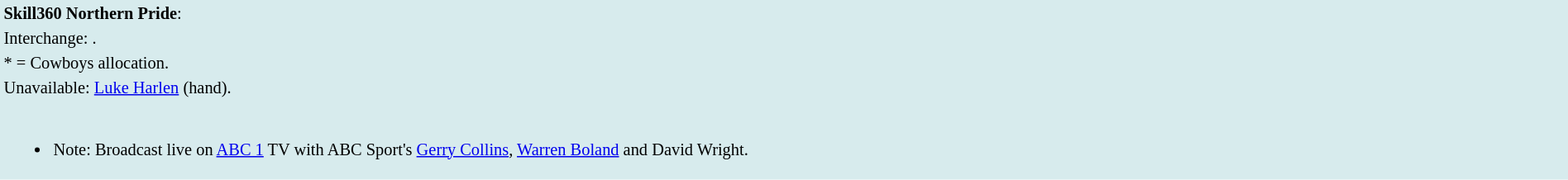<table style="background:#d7ebed; font-size:85%; width:100%;">
<tr>
<td><strong>Skill360 Northern Pride</strong>:             </td>
</tr>
<tr>
<td>Interchange:     .</td>
</tr>
<tr>
<td>* = Cowboys allocation.</td>
</tr>
<tr>
<td>Unavailable: <a href='#'>Luke Harlen</a> (hand).</td>
</tr>
<tr>
<td><br><ul><li>Note: Broadcast live on <a href='#'>ABC 1</a> TV with ABC Sport's <a href='#'>Gerry Collins</a>, <a href='#'>Warren Boland</a> and David Wright.</li></ul></td>
</tr>
</table>
